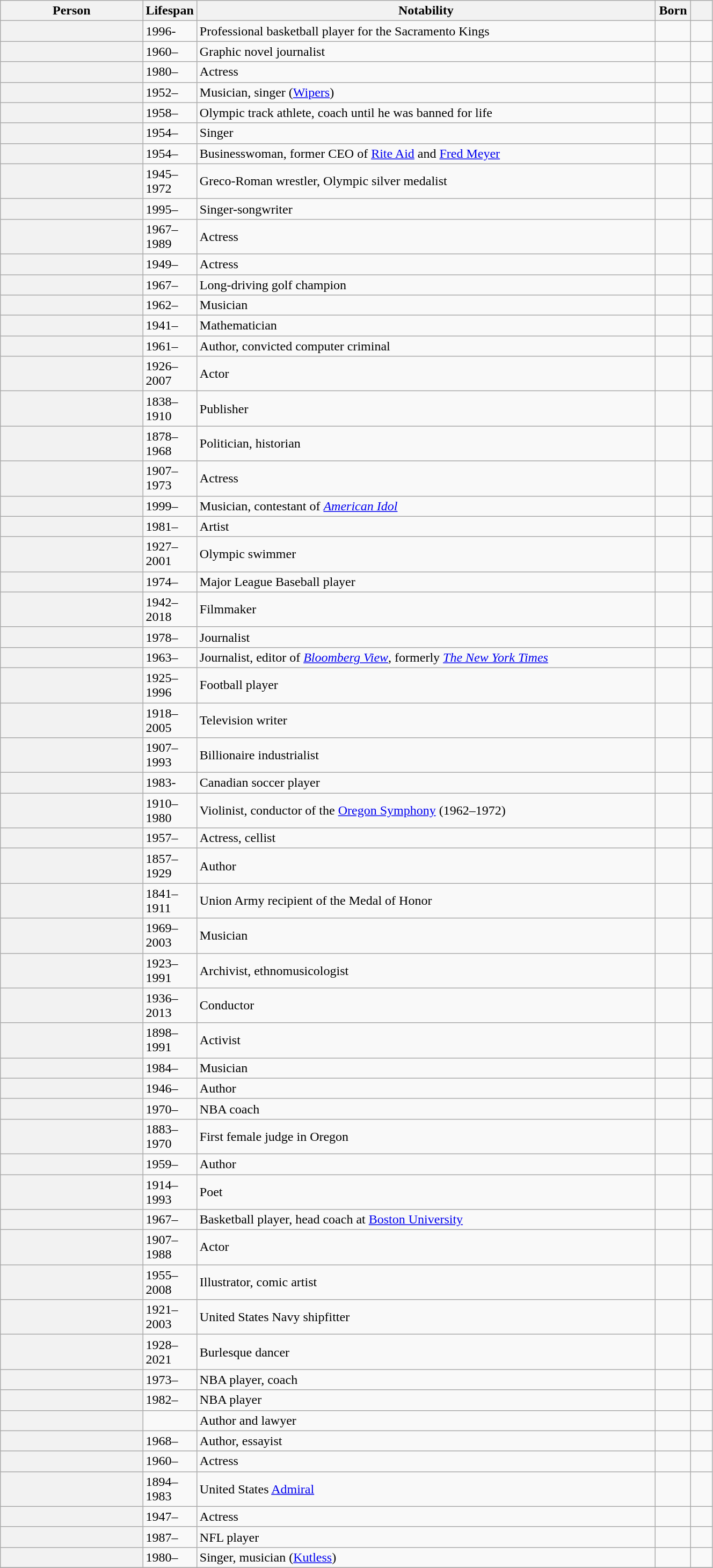<table class="wikitable plainrowheaders sortable" style="margin-right: 0; width:70%;">
<tr>
<th scope="col" width="20%">Person</th>
<th scope="col" width="6%">Lifespan</th>
<th scope="col">Notability</th>
<th scope="col" width="5%">Born</th>
<th scope="col" class="unsortable" width="3%"></th>
</tr>
<tr>
<th scope="row"></th>
<td>1996-</td>
<td>Professional basketball player for the Sacramento Kings</td>
<td></td>
<td style="text-align:center;"></td>
</tr>
<tr>
<th scope="row"></th>
<td>1960–</td>
<td>Graphic novel journalist</td>
<td></td>
<td style="text-align:center;"></td>
</tr>
<tr>
<th scope="row"></th>
<td>1980–</td>
<td>Actress</td>
<td></td>
<td style="text-align:center;"></td>
</tr>
<tr>
<th scope="row"></th>
<td>1952–</td>
<td>Musician, singer (<a href='#'>Wipers</a>)</td>
<td></td>
<td style="text-align:center;"></td>
</tr>
<tr>
<th scope="row"></th>
<td>1958–</td>
<td>Olympic track athlete, coach until he was banned for life</td>
<td></td>
<td style="text-align:center;"></td>
</tr>
<tr>
<th scope="row"></th>
<td>1954–</td>
<td>Singer</td>
<td></td>
<td style="text-align:center;"></td>
</tr>
<tr>
<th scope="row"></th>
<td>1954–</td>
<td>Businesswoman, former CEO of <a href='#'>Rite Aid</a> and <a href='#'>Fred Meyer</a></td>
<td></td>
<td style="text-align:center;"></td>
</tr>
<tr>
<th scope="row"></th>
<td>1945–1972</td>
<td>Greco-Roman wrestler, Olympic silver medalist</td>
<td></td>
<td style="text-align:center;"></td>
</tr>
<tr>
<th scope="row"></th>
<td>1995–</td>
<td>Singer-songwriter</td>
<td></td>
<td style="text-align:center;"></td>
</tr>
<tr>
<th scope="row"></th>
<td>1967–1989</td>
<td>Actress</td>
<td></td>
<td style="text-align:center;"></td>
</tr>
<tr>
<th scope="row"></th>
<td>1949–</td>
<td>Actress</td>
<td></td>
<td style="text-align:center;"></td>
</tr>
<tr>
<th scope="row"></th>
<td>1967–</td>
<td>Long-driving golf champion</td>
<td></td>
<td style="text-align:center;"></td>
</tr>
<tr>
<th scope="row"></th>
<td>1962–</td>
<td>Musician</td>
<td></td>
<td style="text-align:center;"></td>
</tr>
<tr>
<th scope="row"></th>
<td>1941–</td>
<td>Mathematician</td>
<td></td>
<td style="text-align:center;"></td>
</tr>
<tr>
<th scope="row"></th>
<td>1961–</td>
<td>Author, convicted computer criminal</td>
<td></td>
<td style="text-align:center;"></td>
</tr>
<tr>
<th scope="row"></th>
<td>1926–2007</td>
<td>Actor</td>
<td></td>
<td style="text-align:center;"></td>
</tr>
<tr>
<th scope="row"></th>
<td>1838–1910</td>
<td>Publisher</td>
<td></td>
<td style="text-align:center;"></td>
</tr>
<tr>
<th scope="row"></th>
<td>1878–1968</td>
<td>Politician, historian</td>
<td></td>
<td style="text-align:center;"></td>
</tr>
<tr>
<th scope="row"></th>
<td>1907–1973</td>
<td>Actress</td>
<td></td>
<td style="text-align:center;"></td>
</tr>
<tr>
<th scope="row"></th>
<td>1999–</td>
<td>Musician, contestant of <em><a href='#'>American Idol</a></em></td>
<td></td>
<td style="text-align:center;"></td>
</tr>
<tr>
<th scope="row"></th>
<td>1981–</td>
<td>Artist</td>
<td></td>
<td style="text-align:center;"></td>
</tr>
<tr>
<th scope="row"></th>
<td>1927–2001</td>
<td>Olympic swimmer</td>
<td></td>
<td style="text-align:center;"></td>
</tr>
<tr>
<th scope="row"></th>
<td>1974–</td>
<td>Major League Baseball player</td>
<td></td>
<td style="text-align:center;"></td>
</tr>
<tr>
<th scope="row"></th>
<td>1942–2018</td>
<td>Filmmaker</td>
<td></td>
<td style="text-align:center;"></td>
</tr>
<tr>
<th scope="row"></th>
<td>1978–</td>
<td>Journalist</td>
<td></td>
<td style="text-align:center;"></td>
</tr>
<tr>
<th scope="row"></th>
<td>1963–</td>
<td>Journalist, editor of <em><a href='#'>Bloomberg View</a></em>, formerly <em><a href='#'>The New York Times</a></em></td>
<td></td>
<td style="text-align:center;"></td>
</tr>
<tr>
<th scope="row"></th>
<td>1925–1996</td>
<td>Football player</td>
<td></td>
<td style="text-align:center;"></td>
</tr>
<tr>
<th scope="row"></th>
<td>1918–2005</td>
<td>Television writer</td>
<td></td>
<td style="text-align:center;"></td>
</tr>
<tr>
<th scope="row"></th>
<td>1907–1993</td>
<td>Billionaire industrialist</td>
<td></td>
<td style="text-align:center;"></td>
</tr>
<tr>
<th scope="row"></th>
<td>1983-</td>
<td>Canadian soccer player</td>
<td></td>
<td style="text-align:center;"></td>
</tr>
<tr>
<th scope="row"></th>
<td>1910–1980</td>
<td>Violinist, conductor of the <a href='#'>Oregon Symphony</a> (1962–1972)</td>
<td></td>
<td style="text-align:center;"></td>
</tr>
<tr>
<th scope="row"></th>
<td>1957–</td>
<td>Actress, cellist</td>
<td></td>
<td style="text-align:center;"></td>
</tr>
<tr>
<th scope="row"></th>
<td>1857–1929</td>
<td>Author</td>
<td></td>
<td style="text-align:center;"></td>
</tr>
<tr>
<th scope="row"></th>
<td>1841–1911</td>
<td>Union Army recipient of the Medal of Honor</td>
<td></td>
<td style="text-align:center;"></td>
</tr>
<tr>
<th scope="row"></th>
<td>1969–2003</td>
<td>Musician</td>
<td></td>
<td style="text-align:center;"></td>
</tr>
<tr>
<th scope="row"></th>
<td>1923–1991</td>
<td>Archivist, ethnomusicologist</td>
<td></td>
<td style="text-align:center;"></td>
</tr>
<tr>
<th scope="row"></th>
<td>1936–2013</td>
<td>Conductor</td>
<td></td>
<td style="text-align:center;"></td>
</tr>
<tr>
<th scope="row"></th>
<td>1898–1991</td>
<td>Activist</td>
<td></td>
<td style="text-align:center;"></td>
</tr>
<tr>
<th scope="row"></th>
<td>1984–</td>
<td>Musician</td>
<td></td>
<td style="text-align:center;"></td>
</tr>
<tr>
<th scope="row"></th>
<td>1946–</td>
<td>Author</td>
<td></td>
<td style="text-align:center;"></td>
</tr>
<tr>
<th scope="row"></th>
<td>1970–</td>
<td>NBA coach</td>
<td></td>
<td style="text-align:center;"></td>
</tr>
<tr>
<th scope="row"></th>
<td>1883–1970</td>
<td>First female judge in Oregon</td>
<td></td>
<td style="text-align:center;"></td>
</tr>
<tr>
<th scope="row"></th>
<td>1959–</td>
<td>Author</td>
<td></td>
<td style="text-align:center;"></td>
</tr>
<tr>
<th scope="row"></th>
<td>1914–1993</td>
<td>Poet</td>
<td></td>
<td style="text-align:center;"></td>
</tr>
<tr>
<th scope="row"></th>
<td>1967–</td>
<td>Basketball player, head coach at <a href='#'>Boston University</a></td>
<td></td>
<td style="text-align:center;"></td>
</tr>
<tr>
<th scope="row"></th>
<td>1907–1988</td>
<td>Actor</td>
<td></td>
<td style="text-align:center;"></td>
</tr>
<tr>
<th scope="row"></th>
<td>1955–2008</td>
<td>Illustrator, comic artist</td>
<td></td>
<td style="text-align:center;"></td>
</tr>
<tr>
<th scope="row"></th>
<td>1921–2003</td>
<td>United States Navy shipfitter</td>
<td></td>
<td></td>
</tr>
<tr>
<th scope="row"></th>
<td>1928–2021</td>
<td>Burlesque dancer</td>
<td></td>
<td style="text-align:center;"></td>
</tr>
<tr>
<th scope="row"></th>
<td>1973–</td>
<td>NBA player, coach</td>
<td></td>
<td style="text-align:center;"></td>
</tr>
<tr>
<th scope="row"></th>
<td>1982–</td>
<td>NBA player</td>
<td></td>
<td style="text-align:center;"></td>
</tr>
<tr>
<th scope="row"></th>
<td></td>
<td>Author and lawyer</td>
<td></td>
<td style="text-align:center;"></td>
</tr>
<tr>
<th scope="row"></th>
<td>1968–</td>
<td>Author, essayist</td>
<td></td>
<td style="text-align:center;"></td>
</tr>
<tr>
<th scope="row"></th>
<td>1960–</td>
<td>Actress</td>
<td></td>
<td style="text-align:center;"></td>
</tr>
<tr>
<th scope="row"></th>
<td>1894–1983</td>
<td>United States <a href='#'>Admiral</a></td>
<td></td>
<td style="text-align:center;"></td>
</tr>
<tr>
<th scope="row"></th>
<td>1947–</td>
<td>Actress</td>
<td></td>
<td style="text-align:center;"></td>
</tr>
<tr>
<th scope="row"></th>
<td>1987–</td>
<td>NFL player</td>
<td></td>
<td style="text-align:center;"></td>
</tr>
<tr>
<th scope="row"></th>
<td>1980–</td>
<td>Singer, musician (<a href='#'>Kutless</a>)</td>
<td></td>
<td style="text-align:center;"></td>
</tr>
<tr>
</tr>
</table>
